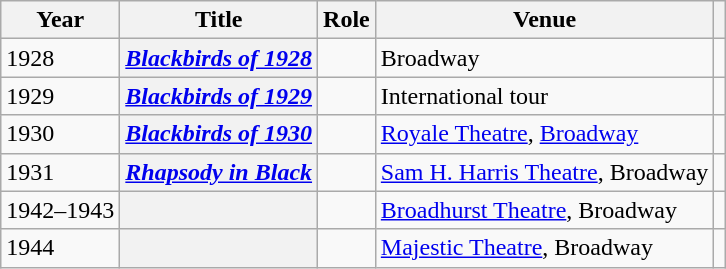<table class="wikitable plainrowheaders sortable">
<tr>
<th>Year</th>
<th>Title</th>
<th>Role</th>
<th class="unsortable">Venue</th>
<th scope="col" class="unsortable"></th>
</tr>
<tr>
<td>1928</td>
<th scope="row"><em><a href='#'>Blackbirds of 1928</a></em></th>
<td></td>
<td>Broadway</td>
<td align=center></td>
</tr>
<tr>
<td>1929</td>
<th scope="row"><em><a href='#'>Blackbirds of 1929</a></em></th>
<td></td>
<td>International tour</td>
<td align=center></td>
</tr>
<tr>
<td>1930</td>
<th scope="row"><em><a href='#'>Blackbirds of 1930</a></em></th>
<td></td>
<td><a href='#'>Royale Theatre</a>, <a href='#'>Broadway</a></td>
<td align=center></td>
</tr>
<tr>
<td>1931</td>
<th scope="row"><em><a href='#'>Rhapsody in Black</a></em></th>
<td></td>
<td><a href='#'>Sam H. Harris Theatre</a>, Broadway</td>
<td align=center></td>
</tr>
<tr>
<td>1942–1943</td>
<th scope="row"><em></em></th>
<td></td>
<td><a href='#'>Broadhurst Theatre</a>, Broadway</td>
<td align=center></td>
</tr>
<tr>
<td>1944</td>
<th scope="row"><em></em></th>
<td></td>
<td><a href='#'>Majestic Theatre</a>, Broadway</td>
<td align=center></td>
</tr>
</table>
